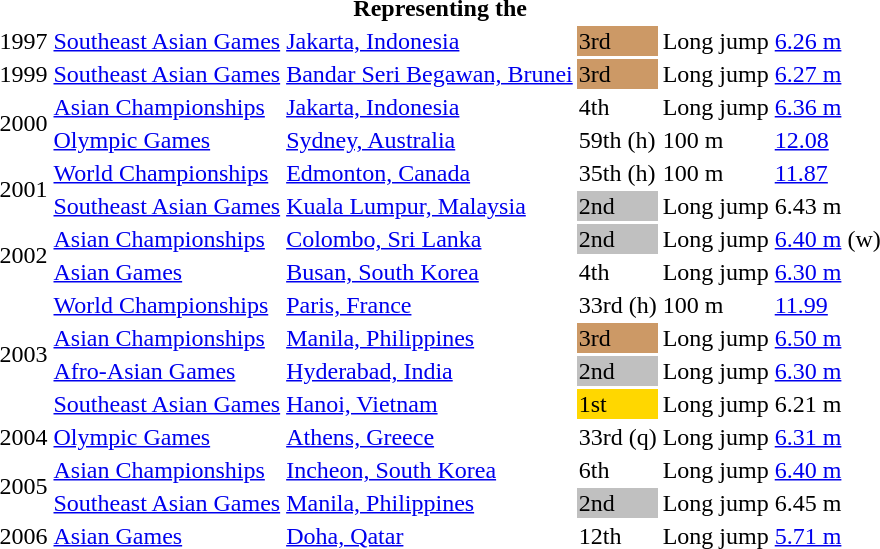<table>
<tr>
<th colspan="6">Representing the </th>
</tr>
<tr>
<td rowspan=1>1997</td>
<td><a href='#'>Southeast Asian Games</a></td>
<td><a href='#'>Jakarta, Indonesia</a></td>
<td bgcolor=cc9966>3rd</td>
<td>Long jump</td>
<td><a href='#'>6.26 m</a></td>
</tr>
<tr>
<td rowspan=1>1999</td>
<td><a href='#'>Southeast Asian Games</a></td>
<td><a href='#'>Bandar Seri Begawan, Brunei</a></td>
<td bgcolor=cc9966>3rd</td>
<td>Long jump</td>
<td><a href='#'>6.27 m</a></td>
</tr>
<tr>
<td rowspan=2>2000</td>
<td><a href='#'>Asian Championships</a></td>
<td><a href='#'>Jakarta, Indonesia</a></td>
<td>4th</td>
<td>Long jump</td>
<td><a href='#'>6.36 m</a></td>
</tr>
<tr>
<td><a href='#'>Olympic Games</a></td>
<td><a href='#'>Sydney, Australia</a></td>
<td>59th (h)</td>
<td>100 m</td>
<td><a href='#'>12.08</a></td>
</tr>
<tr>
<td rowspan=2>2001</td>
<td><a href='#'>World Championships</a></td>
<td><a href='#'>Edmonton, Canada</a></td>
<td>35th (h)</td>
<td>100 m</td>
<td><a href='#'>11.87</a></td>
</tr>
<tr>
<td><a href='#'>Southeast Asian Games</a></td>
<td><a href='#'>Kuala Lumpur, Malaysia</a></td>
<td bgcolor=silver>2nd</td>
<td>Long jump</td>
<td>6.43 m</td>
</tr>
<tr>
<td rowspan=2>2002</td>
<td><a href='#'>Asian Championships</a></td>
<td><a href='#'>Colombo, Sri Lanka</a></td>
<td bgcolor=silver>2nd</td>
<td>Long jump</td>
<td><a href='#'>6.40 m</a> (w)</td>
</tr>
<tr>
<td><a href='#'>Asian Games</a></td>
<td><a href='#'>Busan, South Korea</a></td>
<td>4th</td>
<td>Long jump</td>
<td><a href='#'>6.30 m</a></td>
</tr>
<tr>
<td rowspan=4>2003</td>
<td><a href='#'>World Championships</a></td>
<td><a href='#'>Paris, France</a></td>
<td>33rd (h)</td>
<td>100 m</td>
<td><a href='#'>11.99</a></td>
</tr>
<tr>
<td><a href='#'>Asian Championships</a></td>
<td><a href='#'>Manila, Philippines</a></td>
<td bgcolor=cc9966>3rd</td>
<td>Long jump</td>
<td><a href='#'>6.50 m</a></td>
</tr>
<tr>
<td><a href='#'>Afro-Asian Games</a></td>
<td><a href='#'>Hyderabad, India</a></td>
<td bgcolor=silver>2nd</td>
<td>Long jump</td>
<td><a href='#'>6.30 m</a></td>
</tr>
<tr>
<td><a href='#'>Southeast Asian Games</a></td>
<td><a href='#'>Hanoi, Vietnam</a></td>
<td bgcolor=gold>1st</td>
<td>Long jump</td>
<td>6.21 m</td>
</tr>
<tr>
<td>2004</td>
<td><a href='#'>Olympic Games</a></td>
<td><a href='#'>Athens, Greece</a></td>
<td>33rd (q)</td>
<td>Long jump</td>
<td><a href='#'>6.31 m</a></td>
</tr>
<tr>
<td rowspan=2>2005</td>
<td><a href='#'>Asian Championships</a></td>
<td><a href='#'>Incheon, South Korea</a></td>
<td>6th</td>
<td>Long jump</td>
<td><a href='#'>6.40 m</a></td>
</tr>
<tr>
<td><a href='#'>Southeast Asian Games</a></td>
<td><a href='#'>Manila, Philippines</a></td>
<td bgcolor=silver>2nd</td>
<td>Long jump</td>
<td>6.45 m</td>
</tr>
<tr>
<td>2006</td>
<td><a href='#'>Asian Games</a></td>
<td><a href='#'>Doha, Qatar</a></td>
<td>12th</td>
<td>Long jump</td>
<td><a href='#'>5.71 m</a></td>
</tr>
</table>
